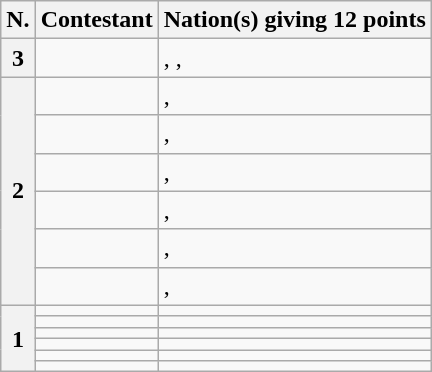<table class="wikitable plainrowheaders">
<tr>
<th scope="col">N.</th>
<th scope="col">Contestant</th>
<th scope="col">Nation(s) giving 12 points</th>
</tr>
<tr>
<th scope="row">3</th>
<td></td>
<td>, , </td>
</tr>
<tr>
<th scope="row" rowspan="6">2</th>
<td></td>
<td>, </td>
</tr>
<tr>
<td></td>
<td>, </td>
</tr>
<tr>
<td></td>
<td>, </td>
</tr>
<tr>
<td></td>
<td>, </td>
</tr>
<tr>
<td></td>
<td>, </td>
</tr>
<tr>
<td></td>
<td>, </td>
</tr>
<tr>
<th scope="row" rowspan="6">1</th>
<td></td>
<td></td>
</tr>
<tr>
<td></td>
<td></td>
</tr>
<tr>
<td></td>
<td></td>
</tr>
<tr>
<td></td>
<td></td>
</tr>
<tr>
<td></td>
<td></td>
</tr>
<tr>
<td></td>
<td></td>
</tr>
</table>
